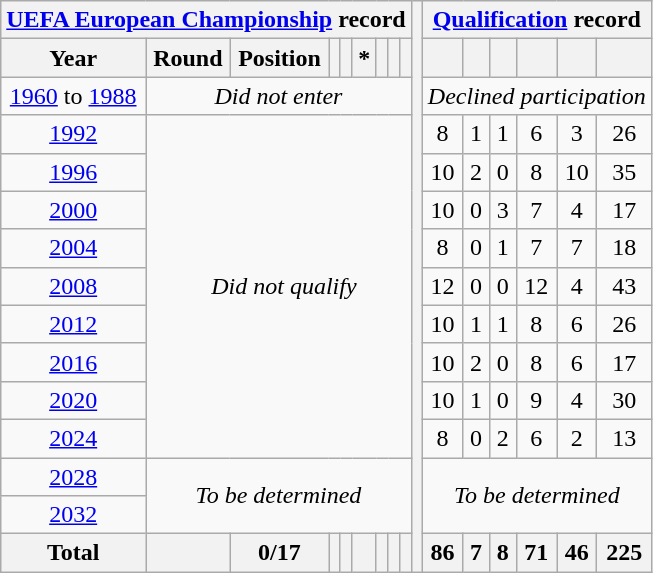<table class="wikitable" style="text-align: center">
<tr>
<th colspan=9><a href='#'>UEFA European Championship</a> record</th>
<th rowspan=39></th>
<th colspan=7><a href='#'>Qualification</a> record</th>
</tr>
<tr>
<th>Year</th>
<th>Round</th>
<th>Position</th>
<th></th>
<th></th>
<th>*</th>
<th></th>
<th></th>
<th></th>
<th></th>
<th></th>
<th></th>
<th></th>
<th></th>
<th></th>
</tr>
<tr>
<td> <a href='#'>1960</a> to  <a href='#'>1988</a></td>
<td colspan=8><em>Did not enter</em></td>
<td colspan=6><em>Declined participation</em></td>
</tr>
<tr>
<td> <a href='#'>1992</a></td>
<td colspan=9 rowspan=9><em>Did not qualify</em></td>
<td>8</td>
<td>1</td>
<td>1</td>
<td>6</td>
<td>3</td>
<td>26</td>
</tr>
<tr>
<td> <a href='#'>1996</a></td>
<td>10</td>
<td>2</td>
<td>0</td>
<td>8</td>
<td>10</td>
<td>35</td>
</tr>
<tr>
<td>  <a href='#'>2000</a></td>
<td>10</td>
<td>0</td>
<td>3</td>
<td>7</td>
<td>4</td>
<td>17</td>
</tr>
<tr>
<td> <a href='#'>2004</a></td>
<td>8</td>
<td>0</td>
<td>1</td>
<td>7</td>
<td>7</td>
<td>18</td>
</tr>
<tr>
<td>  <a href='#'>2008</a></td>
<td>12</td>
<td>0</td>
<td>0</td>
<td>12</td>
<td>4</td>
<td>43</td>
</tr>
<tr>
<td>  <a href='#'>2012</a></td>
<td>10</td>
<td>1</td>
<td>1</td>
<td>8</td>
<td>6</td>
<td>26</td>
</tr>
<tr>
<td> <a href='#'>2016</a></td>
<td>10</td>
<td>2</td>
<td>0</td>
<td>8</td>
<td>6</td>
<td>17</td>
</tr>
<tr>
<td> <a href='#'>2020</a></td>
<td>10</td>
<td>1</td>
<td>0</td>
<td>9</td>
<td>4</td>
<td>30</td>
</tr>
<tr>
<td> <a href='#'>2024</a></td>
<td>8</td>
<td>0</td>
<td>2</td>
<td>6</td>
<td>2</td>
<td>13</td>
</tr>
<tr>
<td>  <a href='#'>2028</a></td>
<td colspan=8 rowspan=2><em>To be determined</em></td>
<td colspan=6 rowspan=2><em>To be determined</em></td>
</tr>
<tr>
<td>  <a href='#'>2032</a></td>
</tr>
<tr>
<th>Total</th>
<th></th>
<th>0/17</th>
<th></th>
<th></th>
<th></th>
<th></th>
<th></th>
<th></th>
<th>86</th>
<th>7</th>
<th>8</th>
<th>71</th>
<th>46</th>
<th>225</th>
</tr>
</table>
